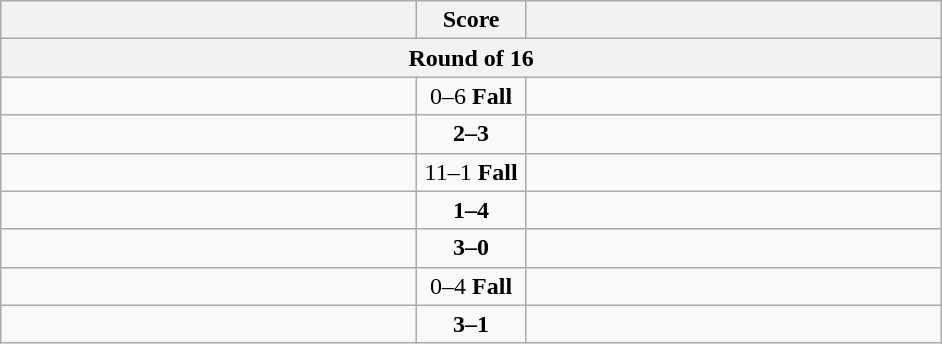<table class="wikitable" style="text-align: left;">
<tr>
<th align="right" width="270"></th>
<th width="65">Score</th>
<th align="left" width="270"></th>
</tr>
<tr>
<th colspan="3">Round of 16</th>
</tr>
<tr>
<td></td>
<td align=center>0–6 <strong>Fall</strong></td>
<td><strong></strong></td>
</tr>
<tr>
<td></td>
<td align=center><strong>2–3</strong></td>
<td><strong></strong></td>
</tr>
<tr>
<td><strong></strong></td>
<td align=center>11–1 <strong>Fall</strong></td>
<td></td>
</tr>
<tr>
<td></td>
<td align=center><strong>1–4</strong></td>
<td><strong></strong></td>
</tr>
<tr>
<td><strong></strong></td>
<td align=center><strong>3–0</strong></td>
<td></td>
</tr>
<tr>
<td></td>
<td align=center>0–4 <strong>Fall</strong></td>
<td><strong></strong></td>
</tr>
<tr>
<td><strong></strong></td>
<td align=center><strong>3–1</strong></td>
<td></td>
</tr>
</table>
